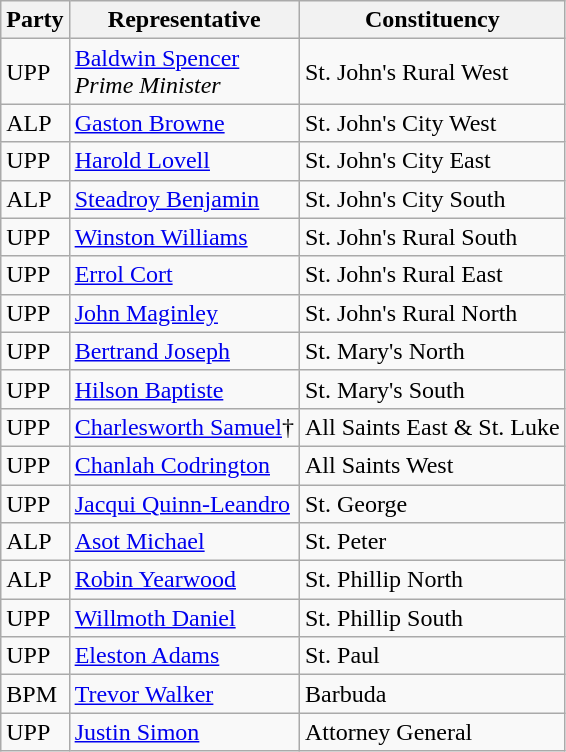<table class="wikitable">
<tr>
<th><strong>Party</strong></th>
<th><strong>Representative</strong></th>
<th><strong>Constituency</strong></th>
</tr>
<tr>
<td>UPP</td>
<td><a href='#'>Baldwin Spencer</a><br><em>Prime Minister</em></td>
<td>St. John's Rural West</td>
</tr>
<tr>
<td>ALP</td>
<td><a href='#'>Gaston Browne</a></td>
<td>St. John's City West</td>
</tr>
<tr>
<td>UPP</td>
<td><a href='#'>Harold Lovell</a></td>
<td>St. John's City East</td>
</tr>
<tr>
<td>ALP</td>
<td><a href='#'>Steadroy Benjamin</a></td>
<td>St. John's City South</td>
</tr>
<tr>
<td>UPP</td>
<td><a href='#'>Winston Williams</a></td>
<td>St. John's Rural South</td>
</tr>
<tr>
<td>UPP</td>
<td><a href='#'>Errol Cort</a></td>
<td>St. John's Rural East</td>
</tr>
<tr>
<td>UPP</td>
<td><a href='#'>John Maginley</a></td>
<td>St. John's Rural North</td>
</tr>
<tr>
<td>UPP</td>
<td><a href='#'>Bertrand Joseph</a></td>
<td>St. Mary's North</td>
</tr>
<tr>
<td>UPP</td>
<td><a href='#'>Hilson Baptiste</a></td>
<td>St. Mary's South</td>
</tr>
<tr>
<td>UPP</td>
<td><a href='#'>Charlesworth Samuel</a>†</td>
<td>All Saints East & St. Luke</td>
</tr>
<tr>
<td>UPP</td>
<td><a href='#'>Chanlah Codrington</a></td>
<td>All Saints West</td>
</tr>
<tr>
<td>UPP</td>
<td><a href='#'>Jacqui Quinn-Leandro</a></td>
<td>St. George</td>
</tr>
<tr>
<td>ALP</td>
<td><a href='#'>Asot Michael</a></td>
<td>St. Peter</td>
</tr>
<tr>
<td>ALP</td>
<td><a href='#'>Robin Yearwood</a></td>
<td>St. Phillip North</td>
</tr>
<tr>
<td>UPP</td>
<td><a href='#'>Willmoth Daniel</a></td>
<td>St. Phillip South</td>
</tr>
<tr>
<td>UPP</td>
<td><a href='#'>Eleston Adams</a></td>
<td>St. Paul</td>
</tr>
<tr>
<td>BPM</td>
<td><a href='#'>Trevor Walker</a></td>
<td>Barbuda</td>
</tr>
<tr>
<td>UPP</td>
<td><a href='#'>Justin Simon</a></td>
<td>Attorney General</td>
</tr>
</table>
